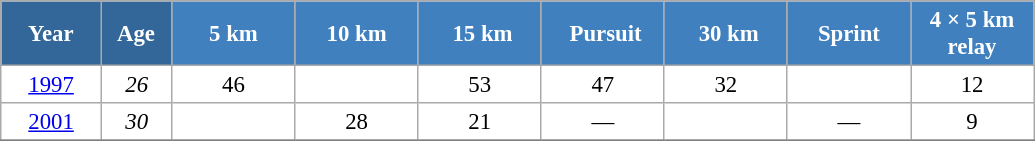<table class="wikitable" style="font-size:95%; text-align:center; border:grey solid 1px; border-collapse:collapse; background:#ffffff;">
<tr>
<th style="background-color:#369; color:white; width:60px;"> Year </th>
<th style="background-color:#369; color:white; width:40px;"> Age </th>
<th style="background-color:#4180be; color:white; width:75px;"> 5 km </th>
<th style="background-color:#4180be; color:white; width:75px;"> 10 km </th>
<th style="background-color:#4180be; color:white; width:75px;"> 15 km</th>
<th style="background-color:#4180be; color:white; width:75px;"> Pursuit</th>
<th style="background-color:#4180be; color:white; width:75px;"> 30 km</th>
<th style="background-color:#4180be; color:white; width:75px;"> Sprint </th>
<th style="background-color:#4180be; color:white; width:75px;"> 4 × 5 km <br> relay </th>
</tr>
<tr>
<td><a href='#'>1997</a></td>
<td><em>26</em></td>
<td>46</td>
<td></td>
<td>53</td>
<td>47</td>
<td>32</td>
<td></td>
<td>12</td>
</tr>
<tr>
<td><a href='#'>2001</a></td>
<td><em>30</em></td>
<td></td>
<td>28</td>
<td>21</td>
<td>—</td>
<td></td>
<td>—</td>
<td>9</td>
</tr>
<tr>
</tr>
</table>
